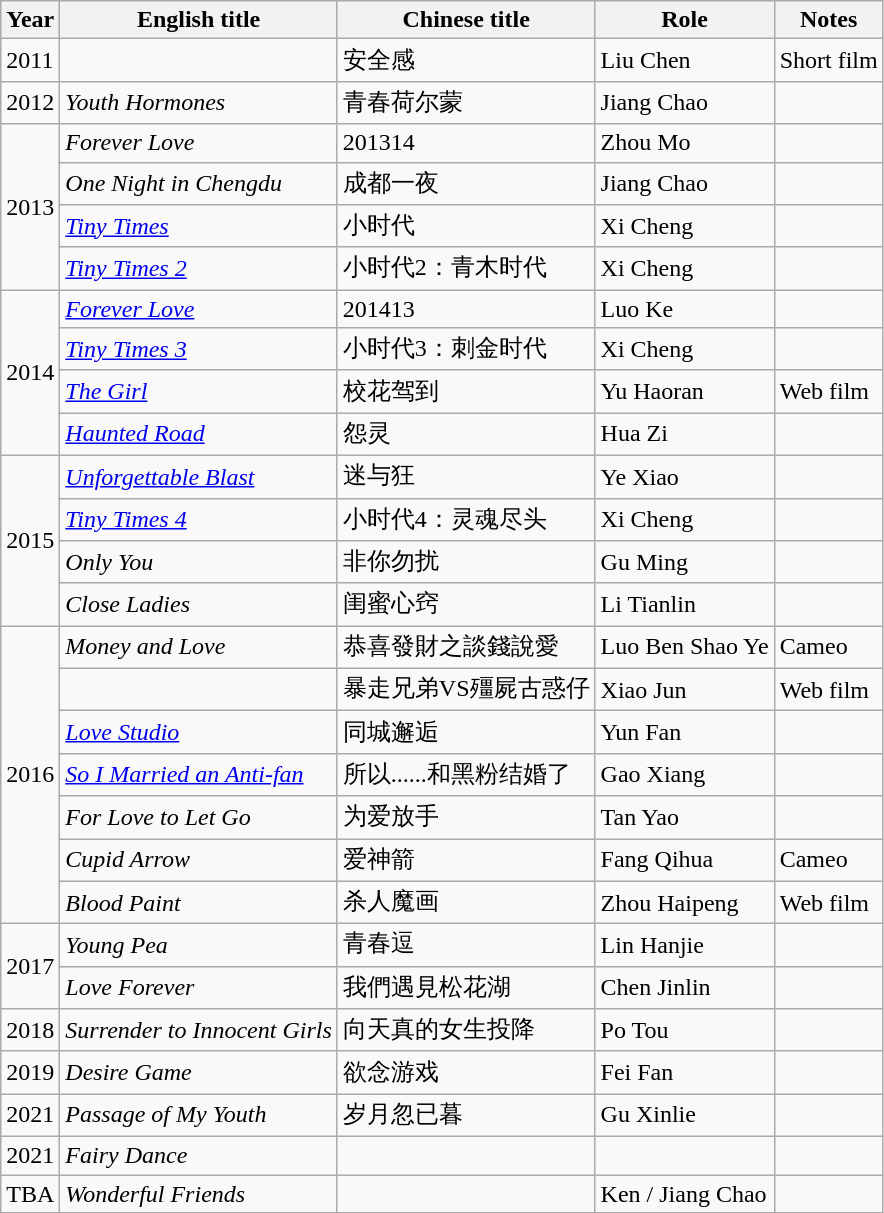<table class="wikitable">
<tr>
<th>Year</th>
<th>English title</th>
<th>Chinese title</th>
<th>Role</th>
<th>Notes</th>
</tr>
<tr>
<td>2011</td>
<td></td>
<td>安全感</td>
<td>Liu Chen</td>
<td>Short film</td>
</tr>
<tr>
<td>2012</td>
<td><em>Youth Hormones</em></td>
<td>青春荷尔蒙</td>
<td>Jiang Chao</td>
<td></td>
</tr>
<tr>
<td rowspan=4>2013</td>
<td><em> Forever Love</em></td>
<td>201314</td>
<td>Zhou Mo</td>
<td></td>
</tr>
<tr>
<td><em>One Night in Chengdu</em></td>
<td>成都一夜</td>
<td>Jiang Chao</td>
<td></td>
</tr>
<tr>
<td><em><a href='#'>Tiny Times</a></em></td>
<td>小时代</td>
<td>Xi Cheng</td>
<td></td>
</tr>
<tr>
<td><em><a href='#'>Tiny Times 2</a></em></td>
<td>小时代2：青木时代</td>
<td>Xi Cheng</td>
<td></td>
</tr>
<tr>
<td rowspan=4>2014</td>
<td><em><a href='#'>Forever Love</a></em></td>
<td>201413</td>
<td>Luo Ke</td>
<td></td>
</tr>
<tr>
<td><em><a href='#'>Tiny Times 3</a></em></td>
<td>小时代3：刺金时代</td>
<td>Xi Cheng</td>
<td></td>
</tr>
<tr>
<td><em><a href='#'>The Girl</a></em></td>
<td>校花驾到</td>
<td>Yu Haoran</td>
<td>Web film</td>
</tr>
<tr>
<td><em><a href='#'>Haunted Road</a></em></td>
<td>怨灵</td>
<td>Hua Zi</td>
<td></td>
</tr>
<tr>
<td rowspan=4>2015</td>
<td><em><a href='#'>Unforgettable Blast</a></em></td>
<td>迷与狂</td>
<td>Ye Xiao</td>
<td></td>
</tr>
<tr>
<td><em><a href='#'>Tiny Times 4</a></em></td>
<td>小时代4：灵魂尽头</td>
<td>Xi Cheng</td>
<td></td>
</tr>
<tr>
<td><em>Only You</em></td>
<td>非你勿扰</td>
<td>Gu Ming</td>
<td></td>
</tr>
<tr>
<td><em>Close Ladies</em></td>
<td>闺蜜心窍</td>
<td>Li Tianlin</td>
<td></td>
</tr>
<tr>
<td rowspan=7>2016</td>
<td><em>Money and Love</em></td>
<td>恭喜發財之談錢說愛</td>
<td>Luo Ben Shao Ye</td>
<td>Cameo</td>
</tr>
<tr>
<td></td>
<td>暴走兄弟VS殭屍古惑仔</td>
<td>Xiao Jun</td>
<td>Web film</td>
</tr>
<tr>
<td><em><a href='#'>Love Studio</a></em></td>
<td>同城邂逅</td>
<td>Yun Fan</td>
<td></td>
</tr>
<tr>
<td><em><a href='#'>So I Married an Anti-fan</a></em></td>
<td>所以......和黑粉结婚了</td>
<td>Gao Xiang</td>
<td></td>
</tr>
<tr>
<td><em>For Love to Let Go</em></td>
<td>为爱放手</td>
<td>Tan Yao</td>
<td></td>
</tr>
<tr>
<td><em>Cupid Arrow</em></td>
<td>爱神箭</td>
<td>Fang Qihua</td>
<td>Cameo</td>
</tr>
<tr>
<td><em>Blood Paint</em></td>
<td>杀人魔画</td>
<td>Zhou Haipeng</td>
<td>Web film</td>
</tr>
<tr>
<td rowspan=2>2017</td>
<td><em>Young Pea</em></td>
<td>青春逗</td>
<td>Lin Hanjie</td>
<td></td>
</tr>
<tr>
<td><em>Love Forever</em></td>
<td>我們遇見松花湖</td>
<td>Chen Jinlin</td>
<td></td>
</tr>
<tr>
<td>2018</td>
<td><em>Surrender to Innocent Girls</em></td>
<td>向天真的女生投降</td>
<td>Po Tou</td>
<td></td>
</tr>
<tr>
<td>2019</td>
<td><em>Desire Game</em></td>
<td>欲念游戏</td>
<td>Fei Fan</td>
<td></td>
</tr>
<tr>
<td>2021</td>
<td><em>Passage of My Youth</em></td>
<td>岁月忽已暮</td>
<td>Gu Xinlie</td>
<td></td>
</tr>
<tr>
<td>2021</td>
<td><em>Fairy Dance</em></td>
<td></td>
<td></td>
<td></td>
</tr>
<tr>
<td>TBA</td>
<td><em>Wonderful Friends</em></td>
<td></td>
<td>Ken / Jiang Chao</td>
<td></td>
</tr>
<tr>
</tr>
</table>
